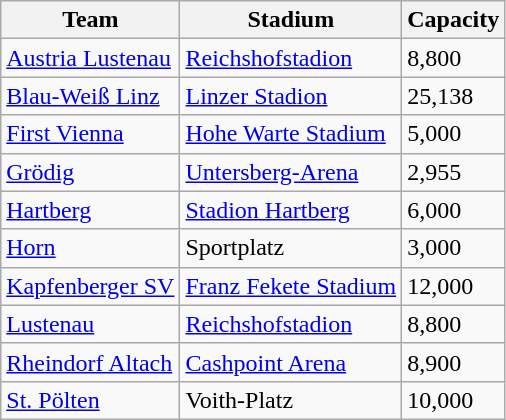<table class="wikitable">
<tr>
<th>Team</th>
<th>Stadium</th>
<th>Capacity</th>
</tr>
<tr>
<td><a href='#'>Austria Lustenau</a></td>
<td><a href='#'>Reichshofstadion</a></td>
<td>8,800</td>
</tr>
<tr>
<td><a href='#'>Blau-Weiß Linz</a></td>
<td><a href='#'>Linzer Stadion</a></td>
<td>25,138</td>
</tr>
<tr>
<td><a href='#'>First Vienna</a></td>
<td><a href='#'>Hohe Warte Stadium</a></td>
<td>5,000</td>
</tr>
<tr>
<td><a href='#'>Grödig</a></td>
<td><a href='#'>Untersberg-Arena</a></td>
<td>2,955</td>
</tr>
<tr>
<td><a href='#'>Hartberg</a></td>
<td><a href='#'>Stadion Hartberg</a></td>
<td>6,000</td>
</tr>
<tr>
<td><a href='#'>Horn</a></td>
<td>Sportplatz</td>
<td>3,000</td>
</tr>
<tr>
<td><a href='#'>Kapfenberger SV</a></td>
<td><a href='#'>Franz Fekete Stadium</a></td>
<td>12,000</td>
</tr>
<tr>
<td><a href='#'>Lustenau</a></td>
<td><a href='#'>Reichshofstadion</a></td>
<td>8,800</td>
</tr>
<tr>
<td><a href='#'>Rheindorf Altach</a></td>
<td><a href='#'>Cashpoint Arena</a></td>
<td>8,900</td>
</tr>
<tr>
<td><a href='#'>St. Pölten</a></td>
<td>Voith-Platz</td>
<td>10,000</td>
</tr>
</table>
